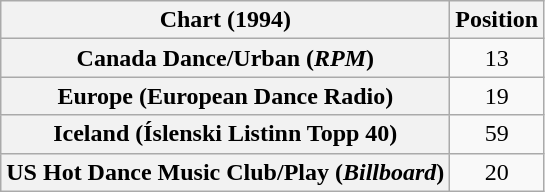<table class="wikitable plainrowheaders">
<tr>
<th scope="col">Chart (1994)</th>
<th scope="col">Position</th>
</tr>
<tr>
<th scope="row">Canada Dance/Urban (<em>RPM</em>)</th>
<td align="center">13</td>
</tr>
<tr>
<th scope="row">Europe (European Dance Radio)</th>
<td align="center">19</td>
</tr>
<tr>
<th scope="row">Iceland (Íslenski Listinn Topp 40)</th>
<td align="center">59</td>
</tr>
<tr>
<th scope="row">US Hot Dance Music Club/Play (<em>Billboard</em>)</th>
<td align="center">20</td>
</tr>
</table>
